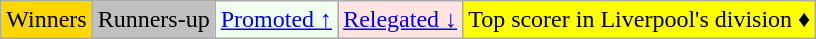<table class="wikitable">
<tr>
<td bgcolor=Gold>Winners</td>
<td bgcolor=Silver>Runners-up</td>
<td bgcolor=Honeydew><a href='#'>Promoted ↑</a></td>
<td bgcolor=MistyRose><a href='#'>Relegated ↓</a></td>
<td bgcolor=Yellow>Top scorer in Liverpool's division ♦</td>
</tr>
</table>
